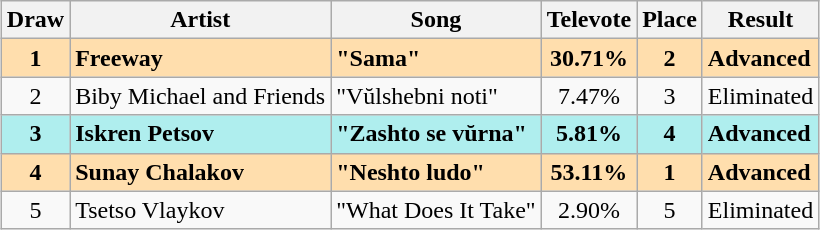<table class="sortable wikitable" style="margin: 1em auto 1em auto; text-align:center">
<tr>
<th>Draw</th>
<th>Artist</th>
<th>Song</th>
<th>Televote</th>
<th>Place</th>
<th>Result</th>
</tr>
<tr style="font-weight:bold; background:navajowhite;">
<td>1</td>
<td align="left">Freeway</td>
<td align="left">"Sama"</td>
<td>30.71%</td>
<td>2</td>
<td align="left">Advanced</td>
</tr>
<tr>
<td>2</td>
<td align="left">Biby Michael and Friends</td>
<td align="left">"Vŭlshebni noti"</td>
<td>7.47%</td>
<td>3</td>
<td align="left">Eliminated</td>
</tr>
<tr style="font-weight:bold; background:paleturquoise;">
<td>3</td>
<td align="left">Iskren Petsov</td>
<td align="left">"Zashto se vŭrna"</td>
<td>5.81%</td>
<td>4</td>
<td align="left">Advanced</td>
</tr>
<tr style="font-weight:bold; background:navajowhite;">
<td>4</td>
<td align="left">Sunay Chalakov</td>
<td align="left">"Neshto ludo"</td>
<td>53.11%</td>
<td>1</td>
<td align="left">Advanced</td>
</tr>
<tr>
<td>5</td>
<td align="left">Tsetso Vlaykov</td>
<td align="left">"What Does It Take"</td>
<td>2.90%</td>
<td>5</td>
<td align="left">Eliminated</td>
</tr>
</table>
